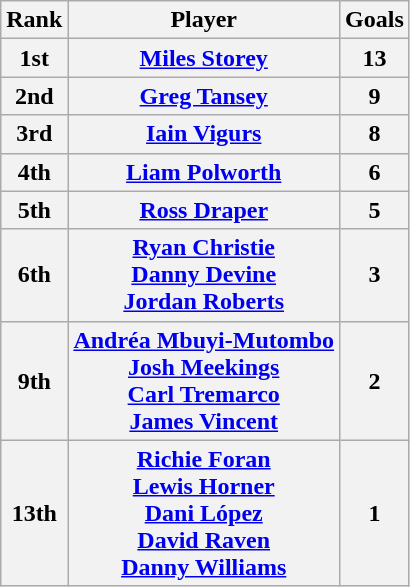<table class="wikitable">
<tr>
<th>Rank</th>
<th>Player</th>
<th>Goals</th>
</tr>
<tr>
<th>1st</th>
<th> <a href='#'>Miles Storey</a></th>
<th>13</th>
</tr>
<tr>
<th>2nd</th>
<th> <a href='#'>Greg Tansey</a></th>
<th>9</th>
</tr>
<tr>
<th>3rd</th>
<th> <a href='#'>Iain Vigurs</a></th>
<th>8</th>
</tr>
<tr>
<th>4th</th>
<th> <a href='#'>Liam Polworth</a></th>
<th>6</th>
</tr>
<tr>
<th>5th</th>
<th> <a href='#'>Ross Draper</a></th>
<th>5</th>
</tr>
<tr>
<th>6th</th>
<th> <a href='#'>Ryan Christie</a><br> <a href='#'>Danny Devine</a><br> <a href='#'>Jordan Roberts</a></th>
<th>3</th>
</tr>
<tr>
<th>9th</th>
<th> <a href='#'>Andréa Mbuyi-Mutombo</a><br> <a href='#'>Josh Meekings</a><br> <a href='#'>Carl Tremarco</a><br> <a href='#'>James Vincent</a></th>
<th>2</th>
</tr>
<tr>
<th>13th</th>
<th> <a href='#'>Richie Foran</a><br> <a href='#'>Lewis Horner</a><br> <a href='#'>Dani López</a><br> <a href='#'>David Raven</a><br> <a href='#'>Danny Williams</a></th>
<th>1</th>
</tr>
</table>
